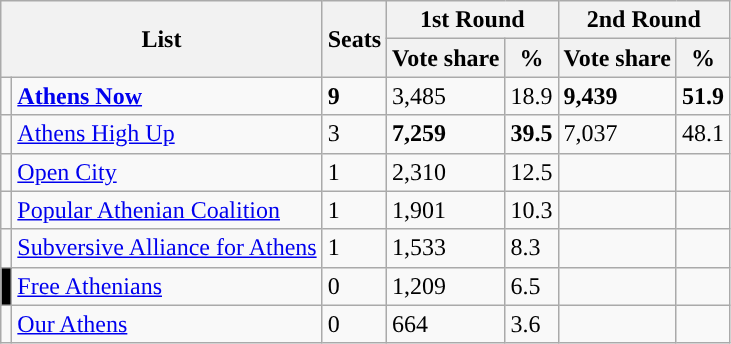<table class="wikitable">
<tr>
<th colspan="2" rowspan="2">List</th>
<th rowspan="2">Seats</th>
<th colspan="2">1st Round</th>
<th colspan="2">2nd Round</th>
</tr>
<tr>
<th><strong>Vote share</strong></th>
<th>%</th>
<th><strong>Vote share</strong></th>
<th>%</th>
</tr>
<tr>
<td style="background-color:"></td>
<td><strong><a href='#'>Athens Now</a></strong></td>
<td><strong>9</strong></td>
<td>3,485</td>
<td>18.9</td>
<td><strong>9,439</strong></td>
<td><strong>51.9</strong></td>
</tr>
<tr>
<td style="background-color:"></td>
<td><a href='#'>Athens High Up</a></td>
<td>3</td>
<td><strong>7,259</strong></td>
<td><strong>39.5</strong></td>
<td>7,037</td>
<td>48.1</td>
</tr>
<tr>
<td style="background-color:"></td>
<td><a href='#'>Open City</a></td>
<td>1</td>
<td>2,310</td>
<td>12.5</td>
<td></td>
<td></td>
</tr>
<tr>
<td style="background-color:"></td>
<td><a href='#'>Popular Athenian Coalition</a></td>
<td>1</td>
<td>1,901</td>
<td>10.3</td>
<td></td>
<td></td>
</tr>
<tr>
<td style="background-color:"></td>
<td><a href='#'>Subversive Alliance for Athens</a></td>
<td>1</td>
<td>1,533</td>
<td>8.3</td>
<td></td>
<td></td>
</tr>
<tr>
<td style="background-color:#000000"></td>
<td><a href='#'>Free Athenians</a></td>
<td>0</td>
<td>1,209</td>
<td>6.5</td>
<td></td>
<td></td>
</tr>
<tr>
<td style="background-color:"></td>
<td><a href='#'>Our Athens</a></td>
<td>0</td>
<td>664</td>
<td>3.6</td>
<td></td>
<td></td>
</tr>
</table>
